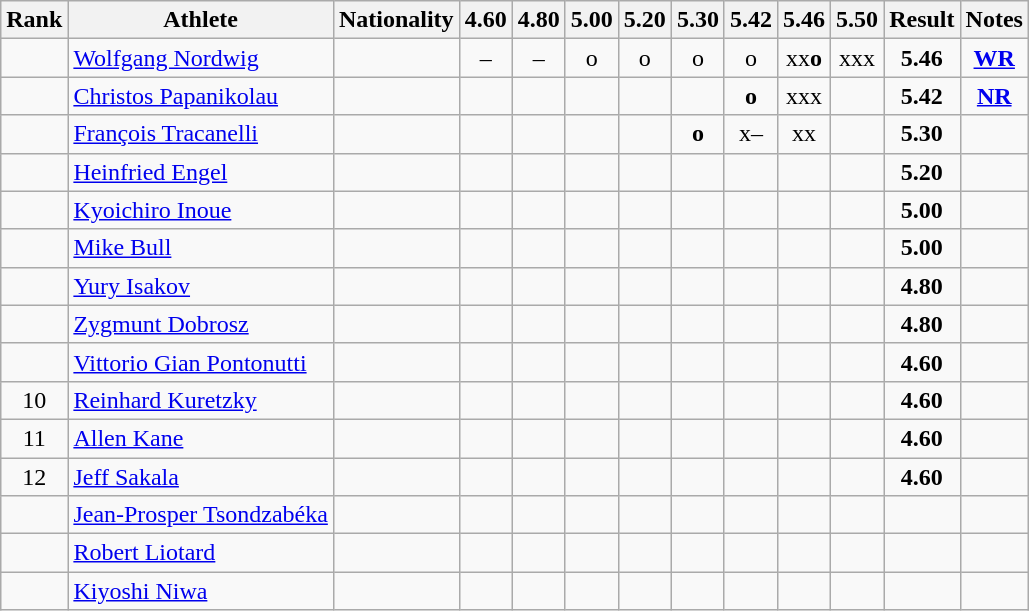<table class="wikitable sortable" style="text-align:center">
<tr>
<th>Rank</th>
<th>Athlete</th>
<th>Nationality</th>
<th>4.60</th>
<th>4.80</th>
<th>5.00</th>
<th>5.20</th>
<th>5.30</th>
<th>5.42</th>
<th>5.46</th>
<th>5.50</th>
<th>Result</th>
<th>Notes</th>
</tr>
<tr>
<td></td>
<td align=left><a href='#'>Wolfgang Nordwig</a></td>
<td align=left></td>
<td>–</td>
<td>–</td>
<td>o</td>
<td>o</td>
<td>o</td>
<td>o</td>
<td>xx<strong>o</strong></td>
<td>xxx</td>
<td><strong>5.46</strong></td>
<td><strong><a href='#'>WR</a></strong></td>
</tr>
<tr>
<td></td>
<td align=left><a href='#'>Christos Papanikolau</a></td>
<td align=left></td>
<td></td>
<td></td>
<td></td>
<td></td>
<td></td>
<td><strong>o</strong></td>
<td>xxx</td>
<td></td>
<td><strong>5.42</strong></td>
<td><strong><a href='#'>NR</a></strong></td>
</tr>
<tr>
<td></td>
<td align=left><a href='#'>François Tracanelli</a></td>
<td align=left></td>
<td></td>
<td></td>
<td></td>
<td></td>
<td><strong>o</strong></td>
<td>x–</td>
<td>xx</td>
<td></td>
<td><strong>5.30</strong></td>
<td></td>
</tr>
<tr>
<td></td>
<td align=left><a href='#'>Heinfried Engel</a></td>
<td align=left></td>
<td></td>
<td></td>
<td></td>
<td></td>
<td></td>
<td></td>
<td></td>
<td></td>
<td><strong>5.20</strong></td>
<td></td>
</tr>
<tr>
<td></td>
<td align=left><a href='#'>Kyoichiro Inoue</a></td>
<td align=left></td>
<td></td>
<td></td>
<td></td>
<td></td>
<td></td>
<td></td>
<td></td>
<td></td>
<td><strong>5.00</strong></td>
<td></td>
</tr>
<tr>
<td></td>
<td align=left><a href='#'>Mike Bull</a></td>
<td align=left></td>
<td></td>
<td></td>
<td></td>
<td></td>
<td></td>
<td></td>
<td></td>
<td></td>
<td><strong>5.00</strong></td>
<td></td>
</tr>
<tr>
<td></td>
<td align=left><a href='#'>Yury Isakov</a></td>
<td align=left></td>
<td></td>
<td></td>
<td></td>
<td></td>
<td></td>
<td></td>
<td></td>
<td></td>
<td><strong>4.80</strong></td>
<td></td>
</tr>
<tr>
<td></td>
<td align=left><a href='#'>Zygmunt Dobrosz</a></td>
<td align=left></td>
<td></td>
<td></td>
<td></td>
<td></td>
<td></td>
<td></td>
<td></td>
<td></td>
<td><strong>4.80</strong></td>
<td></td>
</tr>
<tr>
<td></td>
<td align=left><a href='#'>Vittorio Gian Pontonutti</a></td>
<td align=left></td>
<td></td>
<td></td>
<td></td>
<td></td>
<td></td>
<td></td>
<td></td>
<td></td>
<td><strong>4.60</strong></td>
<td></td>
</tr>
<tr>
<td>10</td>
<td align=left><a href='#'>Reinhard Kuretzky</a></td>
<td align=left></td>
<td></td>
<td></td>
<td></td>
<td></td>
<td></td>
<td></td>
<td></td>
<td></td>
<td><strong>4.60</strong></td>
<td></td>
</tr>
<tr>
<td>11</td>
<td align=left><a href='#'>Allen Kane</a></td>
<td align=left></td>
<td></td>
<td></td>
<td></td>
<td></td>
<td></td>
<td></td>
<td></td>
<td></td>
<td><strong>4.60</strong></td>
<td></td>
</tr>
<tr>
<td>12</td>
<td align=left><a href='#'>Jeff Sakala</a></td>
<td align=left></td>
<td></td>
<td></td>
<td></td>
<td></td>
<td></td>
<td></td>
<td></td>
<td></td>
<td><strong>4.60</strong></td>
<td></td>
</tr>
<tr>
<td></td>
<td align=left><a href='#'>Jean-Prosper Tsondzabéka</a></td>
<td align=left></td>
<td></td>
<td></td>
<td></td>
<td></td>
<td></td>
<td></td>
<td></td>
<td></td>
<td><strong></strong></td>
<td></td>
</tr>
<tr>
<td></td>
<td align=left><a href='#'>Robert Liotard</a></td>
<td align=left></td>
<td></td>
<td></td>
<td></td>
<td></td>
<td></td>
<td></td>
<td></td>
<td></td>
<td><strong></strong></td>
<td></td>
</tr>
<tr>
<td></td>
<td align=left><a href='#'>Kiyoshi Niwa</a></td>
<td align=left></td>
<td></td>
<td></td>
<td></td>
<td></td>
<td></td>
<td></td>
<td></td>
<td></td>
<td><strong></strong></td>
<td></td>
</tr>
</table>
